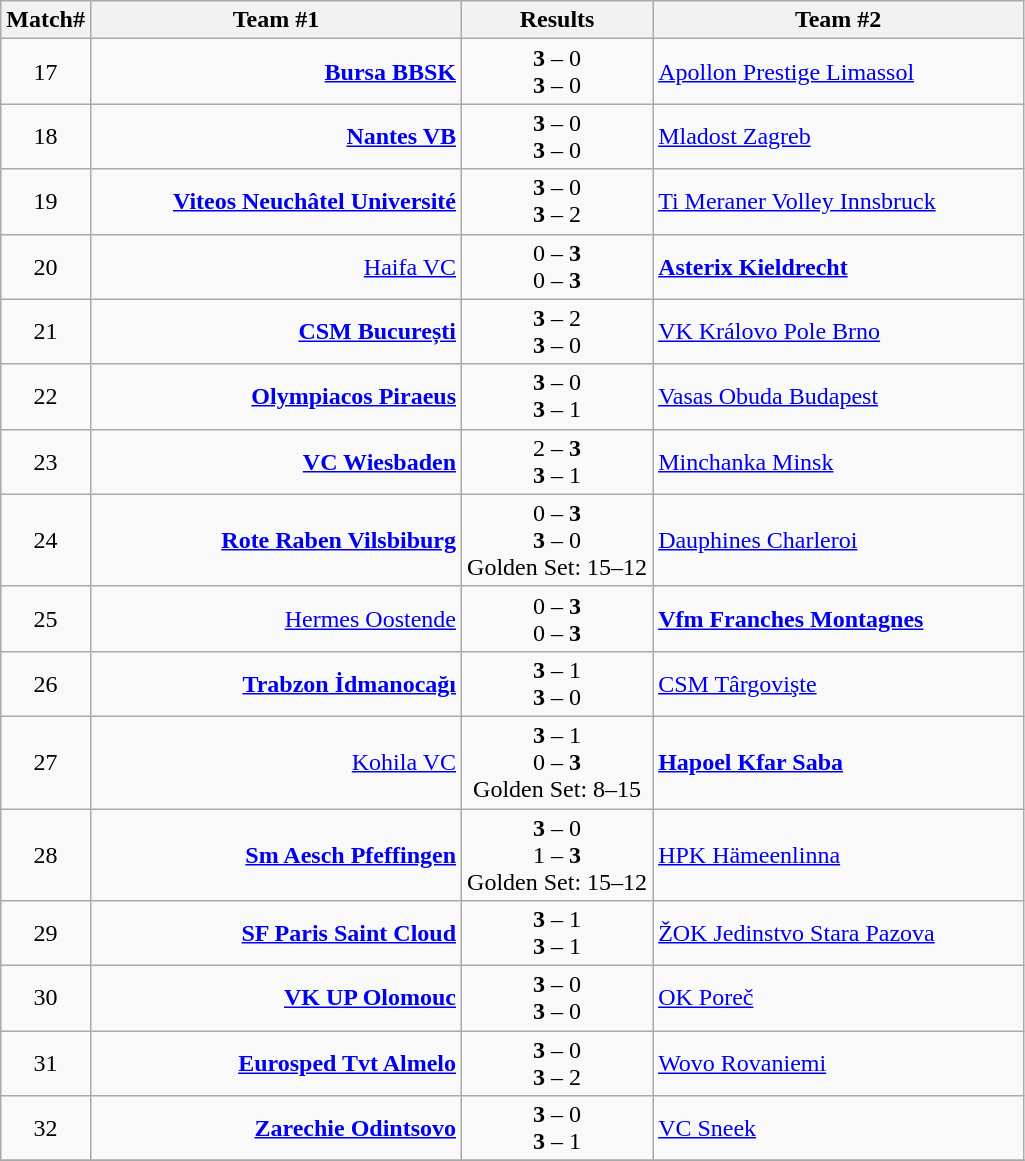<table class="wikitable" style="border-collapse: collapse;">
<tr>
<th>Match#</th>
<th align="right" width="240">Team #1</th>
<th>  Results  </th>
<th align="left" width="240">Team #2</th>
</tr>
<tr>
<td align="center">17</td>
<td align="right"><strong><a href='#'>Bursa BBSK</a> </strong></td>
<td align="center"><strong>3</strong> –  0 <br> <strong>3</strong> – 0</td>
<td> <a href='#'>Apollon Prestige Limassol</a></td>
</tr>
<tr>
<td align="center">18</td>
<td align="right"><strong><a href='#'>Nantes VB</a> </strong></td>
<td align="center"><strong>3</strong> – 0 <br> <strong>3</strong> – 0</td>
<td> <a href='#'>Mladost Zagreb</a></td>
</tr>
<tr>
<td align="center">19</td>
<td align="right"><strong><a href='#'>Viteos Neuchâtel Université</a> </strong></td>
<td align="center"><strong>3</strong> – 0 <br> <strong>3</strong> – 2</td>
<td> <a href='#'>Ti Meraner Volley Innsbruck</a></td>
</tr>
<tr>
<td align="center">20</td>
<td align="right"><a href='#'>Haifa VC</a> </td>
<td align="center">0 –  <strong>3</strong> <br> 0 – <strong>3</strong></td>
<td> <strong><a href='#'>Asterix Kieldrecht</a></strong></td>
</tr>
<tr>
<td align="center">21</td>
<td align="right"><strong><a href='#'>CSM București</a> </strong></td>
<td align="center"><strong>3</strong> – 2 <br> <strong>3</strong> – 0</td>
<td> <a href='#'>VK Královo Pole Brno</a></td>
</tr>
<tr>
<td align="center">22</td>
<td align="right"><strong><a href='#'>Olympiacos Piraeus</a> </strong></td>
<td align="center"><strong>3</strong> – 0 <br> <strong>3</strong> – 1</td>
<td> <a href='#'>Vasas Obuda Budapest</a></td>
</tr>
<tr>
<td align="center">23</td>
<td align="right"><strong><a href='#'>VC Wiesbaden</a> </strong></td>
<td align="center">2 – <strong>3</strong> <br> <strong>3</strong> – 1</td>
<td> <a href='#'>Minchanka Minsk</a></td>
</tr>
<tr>
<td align="center">24</td>
<td align="right"><strong><a href='#'>Rote Raben Vilsbiburg</a> </strong></td>
<td align="center">0 – <strong>3</strong> <br> <strong>3</strong> – 0 <br> Golden Set: 15–12</td>
<td> <a href='#'>Dauphines Charleroi</a></td>
</tr>
<tr>
<td align="center">25</td>
<td align="right"><a href='#'>Hermes Oostende</a> </td>
<td align="center">0 – <strong>3</strong> <br> 0 – <strong>3</strong></td>
<td> <strong><a href='#'>Vfm Franches Montagnes</a></strong></td>
</tr>
<tr>
<td align="center">26</td>
<td align="right"><strong><a href='#'>Trabzon İdmanocağı</a> </strong></td>
<td align="center"><strong>3</strong> – 1 <br> <strong>3</strong> – 0</td>
<td> <a href='#'>CSM Târgovişte</a></td>
</tr>
<tr>
<td align="center">27</td>
<td align="right"><a href='#'>Kohila VC</a> </td>
<td align="center"><strong>3</strong> – 1 <br> 0 – <strong>3</strong> <br> Golden Set: 8–15</td>
<td> <strong><a href='#'>Hapoel Kfar Saba</a></strong></td>
</tr>
<tr>
<td align="center">28</td>
<td align="right"><strong><a href='#'>Sm Aesch Pfeffingen</a> </strong></td>
<td align="center"><strong>3</strong> – 0 <br> 1 – <strong>3</strong> <br> Golden Set: 15–12</td>
<td> <a href='#'>HPK Hämeenlinna</a></td>
</tr>
<tr>
<td align="center">29</td>
<td align="right"><strong><a href='#'>SF Paris Saint Cloud</a> </strong></td>
<td align="center"><strong>3</strong> – 1 <br> <strong>3</strong> – 1</td>
<td> <a href='#'>ŽOK Jedinstvo Stara Pazova</a></td>
</tr>
<tr>
<td align="center">30</td>
<td align="right"><strong><a href='#'>VK UP Olomouc</a> </strong></td>
<td align="center"><strong>3</strong> – 0 <br> <strong>3</strong> – 0</td>
<td> <a href='#'>OK Poreč</a></td>
</tr>
<tr>
<td align="center">31</td>
<td align="right"><strong><a href='#'>Eurosped Tvt Almelo</a> </strong></td>
<td align="center"><strong>3</strong> – 0 <br>  <strong>3</strong> – 2</td>
<td> <a href='#'>Wovo Rovaniemi</a></td>
</tr>
<tr>
<td align="center">32</td>
<td align="right"><strong><a href='#'>Zarechie Odintsovo</a> </strong></td>
<td align="center"><strong>3</strong> – 0 <br> <strong>3</strong> – 1</td>
<td> <a href='#'>VC Sneek</a></td>
</tr>
<tr>
</tr>
</table>
